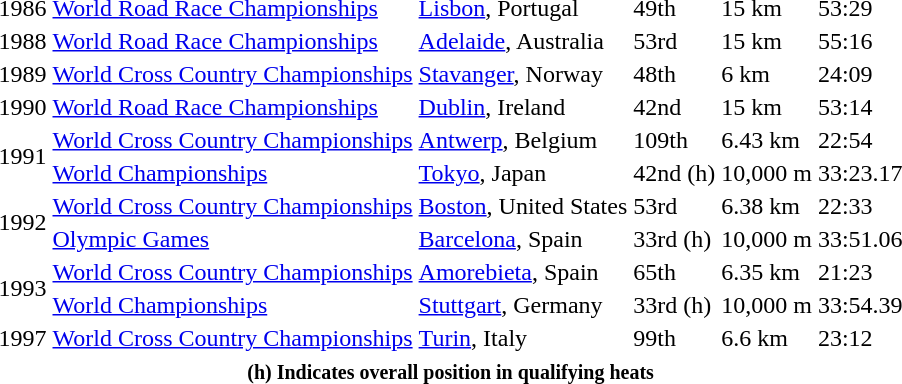<table>
<tr>
<td>1986</td>
<td><a href='#'>World Road Race Championships</a></td>
<td><a href='#'>Lisbon</a>, Portugal</td>
<td>49th</td>
<td>15 km</td>
<td>53:29</td>
</tr>
<tr>
<td>1988</td>
<td><a href='#'>World Road Race Championships</a></td>
<td><a href='#'>Adelaide</a>, Australia</td>
<td>53rd</td>
<td>15 km</td>
<td>55:16</td>
</tr>
<tr>
<td>1989</td>
<td><a href='#'>World Cross Country Championships</a></td>
<td><a href='#'>Stavanger</a>, Norway</td>
<td>48th</td>
<td>6 km</td>
<td>24:09</td>
</tr>
<tr>
<td>1990</td>
<td><a href='#'>World Road Race Championships</a></td>
<td><a href='#'>Dublin</a>, Ireland</td>
<td>42nd</td>
<td>15 km</td>
<td>53:14</td>
</tr>
<tr>
<td rowspan=2>1991</td>
<td><a href='#'>World Cross Country Championships</a></td>
<td><a href='#'>Antwerp</a>, Belgium</td>
<td>109th</td>
<td>6.43 km</td>
<td>22:54</td>
</tr>
<tr>
<td><a href='#'>World Championships</a></td>
<td><a href='#'>Tokyo</a>, Japan</td>
<td>42nd (h)</td>
<td>10,000 m</td>
<td>33:23.17</td>
</tr>
<tr>
<td rowspan=2>1992</td>
<td><a href='#'>World Cross Country Championships</a></td>
<td><a href='#'>Boston</a>, United States</td>
<td>53rd</td>
<td>6.38 km</td>
<td>22:33</td>
</tr>
<tr>
<td><a href='#'>Olympic Games</a></td>
<td><a href='#'>Barcelona</a>, Spain</td>
<td>33rd (h)</td>
<td>10,000 m</td>
<td>33:51.06</td>
</tr>
<tr>
<td rowspan=2>1993</td>
<td><a href='#'>World Cross Country Championships</a></td>
<td><a href='#'>Amorebieta</a>, Spain</td>
<td>65th</td>
<td>6.35 km</td>
<td>21:23</td>
</tr>
<tr>
<td><a href='#'>World Championships</a></td>
<td><a href='#'>Stuttgart</a>, Germany</td>
<td>33rd (h)</td>
<td>10,000 m</td>
<td>33:54.39</td>
</tr>
<tr>
<td>1997</td>
<td><a href='#'>World Cross Country Championships</a></td>
<td><a href='#'>Turin</a>, Italy</td>
<td>99th</td>
<td>6.6 km</td>
<td>23:12</td>
</tr>
<tr>
<th colspan=6><small><strong> (h) Indicates overall position in qualifying heats</strong></small></th>
</tr>
</table>
